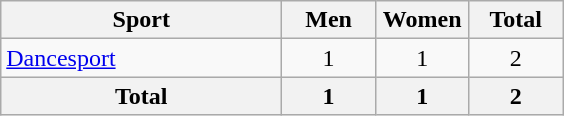<table class="wikitable sortable" style="text-align:center;">
<tr>
<th width=180>Sport</th>
<th width=55>Men</th>
<th width=55>Women</th>
<th width=55>Total</th>
</tr>
<tr>
<td align=left><a href='#'>Dancesport</a></td>
<td>1</td>
<td>1</td>
<td>2</td>
</tr>
<tr>
<th>Total</th>
<th>1</th>
<th>1</th>
<th>2</th>
</tr>
</table>
